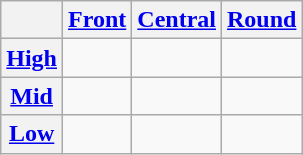<table class="wikitable" style="text-align:center;">
<tr>
<th></th>
<th><a href='#'>Front</a></th>
<th><a href='#'>Central</a></th>
<th><a href='#'>Round</a></th>
</tr>
<tr>
<th><a href='#'>High</a></th>
<td></td>
<td></td>
<td></td>
</tr>
<tr>
<th><a href='#'>Mid</a></th>
<td></td>
<td></td>
<td></td>
</tr>
<tr>
<th><a href='#'>Low</a></th>
<td></td>
<td></td>
<td></td>
</tr>
</table>
